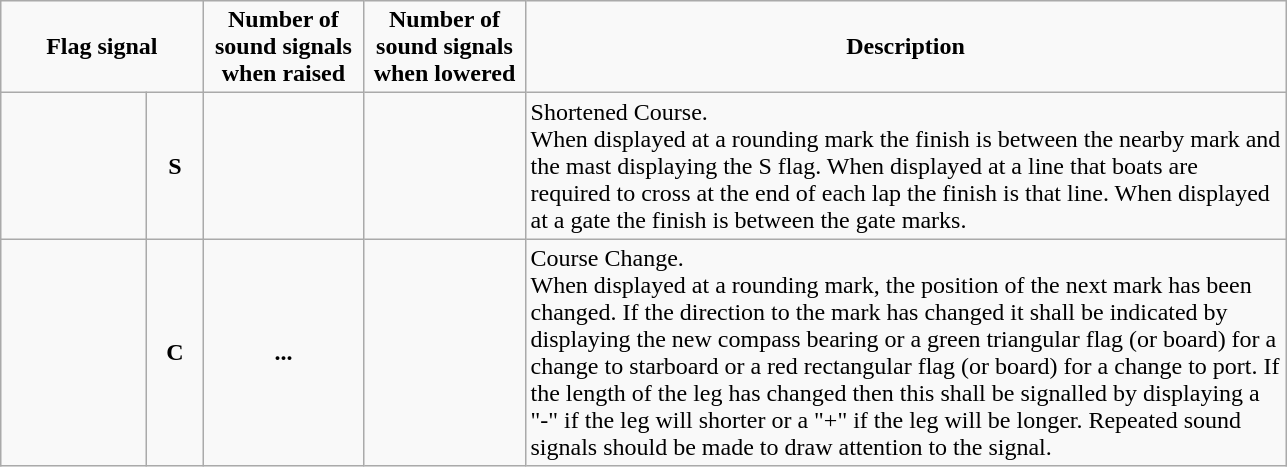<table class="wikitable">
<tr style="text-align: center; font-weight: bold;">
<td colspan="2" width="120px">Flag signal</td>
<td width="100px">Number of sound signals when raised</td>
<td width="100px">Number of sound signals when lowered</td>
<td width="500px">Description</td>
</tr>
<tr>
<td width="90px"></td>
<td width="30px" align="center"><strong>S</strong></td>
<td> </td>
<td></td>
<td>Shortened Course.<br>When displayed at a rounding mark the finish is between the nearby mark and the mast displaying the S flag.
When displayed at a line that boats are required to cross at the end of each lap the finish is that line.
When displayed at a gate the finish is between the gate marks.</td>
</tr>
<tr>
<td></td>
<td align="center"><strong>C</strong></td>
<td align="center"> <strong>...</strong> </td>
<td></td>
<td>Course Change.<br>When displayed at a rounding mark, the position of the next mark has been changed. If the direction to the mark has changed it shall be indicated by displaying the new compass bearing or a green triangular flag (or board) for a change to starboard or a red rectangular flag (or board) for a change to port.  If the length of the leg has changed then this shall be signalled by displaying a "-" if the leg will shorter or a "+" if the leg will be longer. 
Repeated sound signals should be made to draw attention to the signal.</td>
</tr>
</table>
